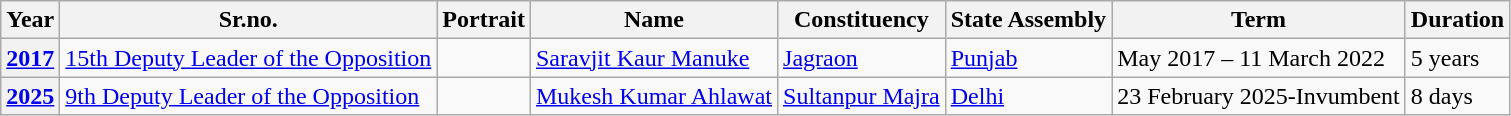<table class="wikitable sortable">
<tr>
<th>Year</th>
<th>Sr.no.</th>
<th>Portrait</th>
<th>Name</th>
<th>Constituency</th>
<th>State  Assembly</th>
<th>Term</th>
<th>Duration</th>
</tr>
<tr>
<th><a href='#'>2017</a></th>
<td><a href='#'>15th Deputy Leader of the Opposition</a></td>
<td></td>
<td><a href='#'>Saravjit Kaur Manuke</a></td>
<td><a href='#'>Jagraon</a></td>
<td><a href='#'>Punjab</a></td>
<td>May 2017 – 11 March 2022</td>
<td>5 years</td>
</tr>
<tr>
<th><a href='#'>2025</a></th>
<td><a href='#'>9th Deputy Leader of the Opposition</a></td>
<td></td>
<td><a href='#'>Mukesh Kumar Ahlawat</a></td>
<td><a href='#'>Sultanpur Majra</a></td>
<td><a href='#'>Delhi</a></td>
<td>23 February 2025-Invumbent</td>
<td>8 days</td>
</tr>
</table>
